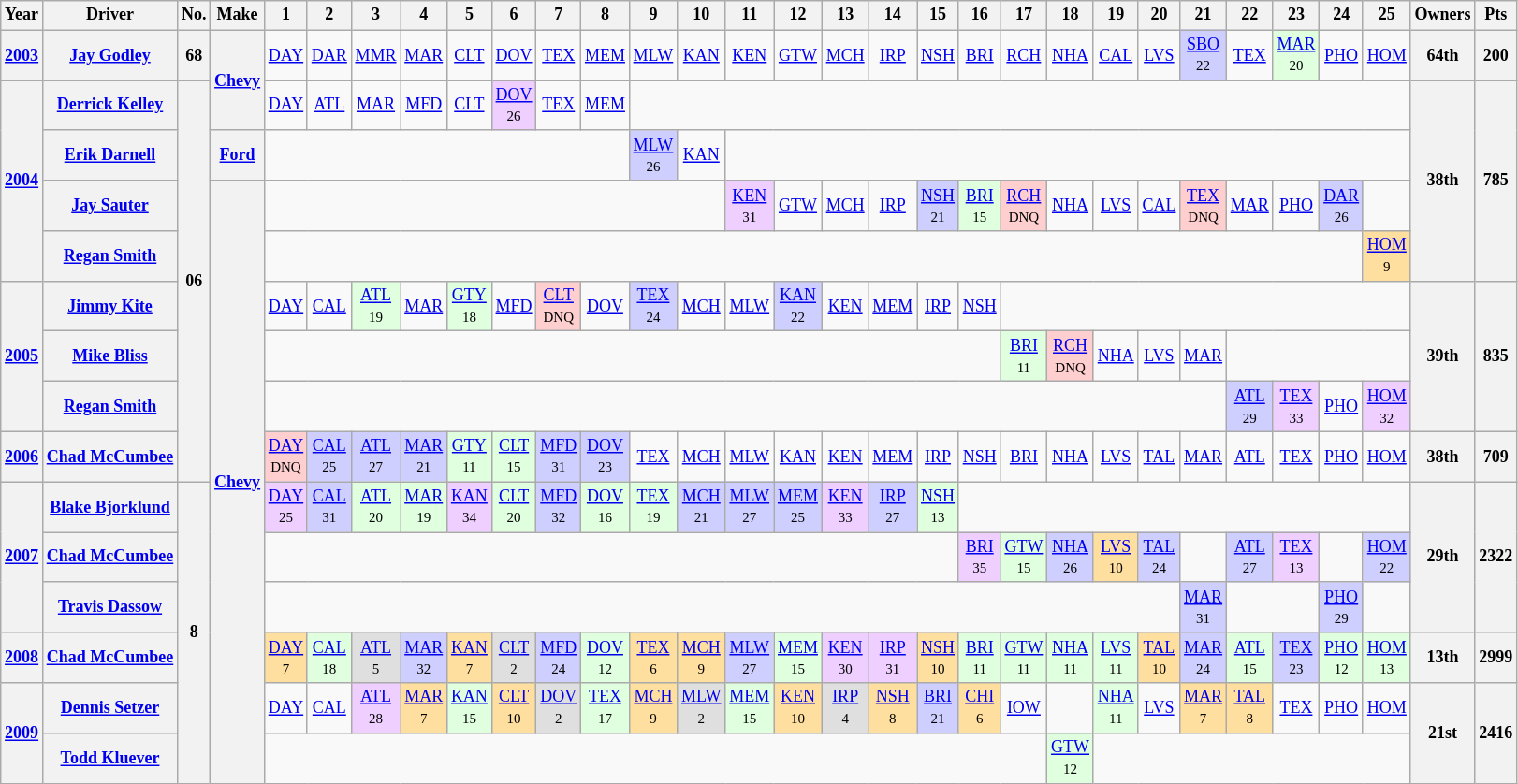<table class="wikitable" style="text-align:center; font-size:75%">
<tr>
<th>Year</th>
<th>Driver</th>
<th>No.</th>
<th>Make</th>
<th>1</th>
<th>2</th>
<th>3</th>
<th>4</th>
<th>5</th>
<th>6</th>
<th>7</th>
<th>8</th>
<th>9</th>
<th>10</th>
<th>11</th>
<th>12</th>
<th>13</th>
<th>14</th>
<th>15</th>
<th>16</th>
<th>17</th>
<th>18</th>
<th>19</th>
<th>20</th>
<th>21</th>
<th>22</th>
<th>23</th>
<th>24</th>
<th>25</th>
<th>Owners</th>
<th>Pts</th>
</tr>
<tr>
<th><a href='#'>2003</a></th>
<th><a href='#'>Jay Godley</a></th>
<th>68</th>
<th rowspan=2><a href='#'>Chevy</a></th>
<td><a href='#'>DAY</a></td>
<td><a href='#'>DAR</a></td>
<td><a href='#'>MMR</a></td>
<td><a href='#'>MAR</a></td>
<td><a href='#'>CLT</a></td>
<td><a href='#'>DOV</a></td>
<td><a href='#'>TEX</a></td>
<td><a href='#'>MEM</a></td>
<td><a href='#'>MLW</a></td>
<td><a href='#'>KAN</a></td>
<td><a href='#'>KEN</a></td>
<td><a href='#'>GTW</a></td>
<td><a href='#'>MCH</a></td>
<td><a href='#'>IRP</a></td>
<td><a href='#'>NSH</a></td>
<td><a href='#'>BRI</a></td>
<td><a href='#'>RCH</a></td>
<td><a href='#'>NHA</a></td>
<td><a href='#'>CAL</a></td>
<td><a href='#'>LVS</a></td>
<td style="background:#CFCFFF;"><a href='#'>SBO</a><br><small>22</small></td>
<td><a href='#'>TEX</a></td>
<td style="background:#DFFFDF;"><a href='#'>MAR</a><br><small>20</small></td>
<td><a href='#'>PHO</a></td>
<td><a href='#'>HOM</a></td>
<th>64th</th>
<th>200</th>
</tr>
<tr>
<th rowspan=4><a href='#'>2004</a></th>
<th><a href='#'>Derrick Kelley</a></th>
<th rowspan=8>06</th>
<td><a href='#'>DAY</a></td>
<td><a href='#'>ATL</a></td>
<td><a href='#'>MAR</a></td>
<td><a href='#'>MFD</a></td>
<td><a href='#'>CLT</a></td>
<td style="background:#EFCFFF;"><a href='#'>DOV</a><br><small>26</small></td>
<td><a href='#'>TEX</a></td>
<td><a href='#'>MEM</a></td>
<td colspan=17></td>
<th rowspan=4>38th</th>
<th rowspan=4>785</th>
</tr>
<tr>
<th><a href='#'>Erik Darnell</a></th>
<th><a href='#'>Ford</a></th>
<td colspan=8></td>
<td style="background:#CFCFFF;"><a href='#'>MLW</a><br><small>26</small></td>
<td><a href='#'>KAN</a></td>
<td colspan=15></td>
</tr>
<tr>
<th><a href='#'>Jay Sauter</a></th>
<th rowspan=12><a href='#'>Chevy</a></th>
<td colspan=10></td>
<td style="background:#EFCFFF;"><a href='#'>KEN</a><br><small>31</small></td>
<td><a href='#'>GTW</a></td>
<td><a href='#'>MCH</a></td>
<td><a href='#'>IRP</a></td>
<td style="background:#CFCFFF;"><a href='#'>NSH</a><br><small>21</small></td>
<td style="background:#DFFFDF;"><a href='#'>BRI</a><br><small>15</small></td>
<td style="background:#FFCFCF;"><a href='#'>RCH</a><br><small>DNQ</small></td>
<td><a href='#'>NHA</a></td>
<td><a href='#'>LVS</a></td>
<td><a href='#'>CAL</a></td>
<td style="background:#FFCFCF;"><a href='#'>TEX</a><br><small>DNQ</small></td>
<td><a href='#'>MAR</a></td>
<td><a href='#'>PHO</a></td>
<td style="background:#CFCFFF;"><a href='#'>DAR</a><br><small>26</small></td>
<td></td>
</tr>
<tr>
<th><a href='#'>Regan Smith</a></th>
<td colspan=24></td>
<td style="background:#FFDF9F;"><a href='#'>HOM</a><br><small>9</small></td>
</tr>
<tr>
<th rowspan=3><a href='#'>2005</a></th>
<th><a href='#'>Jimmy Kite</a></th>
<td><a href='#'>DAY</a></td>
<td><a href='#'>CAL</a></td>
<td style="background:#DFFFDF;"><a href='#'>ATL</a><br><small>19</small></td>
<td><a href='#'>MAR</a></td>
<td style="background:#DFFFDF;"><a href='#'>GTY</a><br><small>18</small></td>
<td><a href='#'>MFD</a></td>
<td style="background:#FFCFCF;"><a href='#'>CLT</a><br><small>DNQ</small></td>
<td><a href='#'>DOV</a></td>
<td style="background:#CFCFFF;"><a href='#'>TEX</a><br><small>24</small></td>
<td><a href='#'>MCH</a></td>
<td><a href='#'>MLW</a></td>
<td style="background:#CFCFFF;"><a href='#'>KAN</a><br><small>22</small></td>
<td><a href='#'>KEN</a></td>
<td><a href='#'>MEM</a></td>
<td><a href='#'>IRP</a></td>
<td><a href='#'>NSH</a></td>
<td colspan=9></td>
<th rowspan=3>39th</th>
<th rowspan=3>835</th>
</tr>
<tr>
<th><a href='#'>Mike Bliss</a></th>
<td colspan=16></td>
<td style="background:#DFFFDF;"><a href='#'>BRI</a><br><small>11</small></td>
<td style="background:#FFCFCF;"><a href='#'>RCH</a><br><small>DNQ</small></td>
<td><a href='#'>NHA</a></td>
<td><a href='#'>LVS</a></td>
<td><a href='#'>MAR</a></td>
<td colspan=4></td>
</tr>
<tr>
<th><a href='#'>Regan Smith</a></th>
<td colspan=21></td>
<td style="background:#CFCFFF;"><a href='#'>ATL</a><br><small>29</small></td>
<td style="background:#EFCFFF;"><a href='#'>TEX</a><br><small>33</small></td>
<td><a href='#'>PHO</a></td>
<td style="background:#EFCFFF;"><a href='#'>HOM</a><br><small>32</small></td>
</tr>
<tr>
<th><a href='#'>2006</a></th>
<th><a href='#'>Chad McCumbee</a></th>
<td style="background:#FFCFCF;"><a href='#'>DAY</a><br><small>DNQ</small></td>
<td style="background:#CFCFFF;"><a href='#'>CAL</a><br><small>25</small></td>
<td style="background:#CFCFFF;"><a href='#'>ATL</a><br><small>27</small></td>
<td style="background:#CFCFFF;"><a href='#'>MAR</a><br><small>21</small></td>
<td style="background:#DFFFDF;"><a href='#'>GTY</a><br><small>11</small></td>
<td style="background:#DFFFDF;"><a href='#'>CLT</a><br><small>15</small></td>
<td style="background:#CFCFFF;"><a href='#'>MFD</a><br><small>31</small></td>
<td style="background:#CFCFFF;"><a href='#'>DOV</a><br><small>23</small></td>
<td><a href='#'>TEX</a></td>
<td><a href='#'>MCH</a></td>
<td><a href='#'>MLW</a></td>
<td><a href='#'>KAN</a></td>
<td><a href='#'>KEN</a></td>
<td><a href='#'>MEM</a></td>
<td><a href='#'>IRP</a></td>
<td><a href='#'>NSH</a></td>
<td><a href='#'>BRI</a></td>
<td><a href='#'>NHA</a></td>
<td><a href='#'>LVS</a></td>
<td><a href='#'>TAL</a></td>
<td><a href='#'>MAR</a></td>
<td><a href='#'>ATL</a></td>
<td><a href='#'>TEX</a></td>
<td><a href='#'>PHO</a></td>
<td><a href='#'>HOM</a></td>
<th>38th</th>
<th>709</th>
</tr>
<tr>
<th rowspan=3><a href='#'>2007</a></th>
<th><a href='#'>Blake Bjorklund</a></th>
<th rowspan=6>8</th>
<td style="background:#EFCFFF;"><a href='#'>DAY</a><br><small>25</small></td>
<td style="background:#CFCFFF;"><a href='#'>CAL</a><br><small>31</small></td>
<td style="background:#DFFFDF;"><a href='#'>ATL</a><br><small>20</small></td>
<td style="background:#DFFFDF;"><a href='#'>MAR</a><br><small>19</small></td>
<td style="background:#EFCFFF;"><a href='#'>KAN</a><br><small>34</small></td>
<td style="background:#DFFFDF;"><a href='#'>CLT</a><br><small>20</small></td>
<td style="background:#CFCFFF;"><a href='#'>MFD</a><br><small>32</small></td>
<td style="background:#DFFFDF;"><a href='#'>DOV</a><br><small>16</small></td>
<td style="background:#DFFFDF;"><a href='#'>TEX</a><br><small>19</small></td>
<td style="background:#CFCFFF;"><a href='#'>MCH</a><br><small>21</small></td>
<td style="background:#CFCFFF;"><a href='#'>MLW</a><br><small>27</small></td>
<td style="background:#CFCFFF;"><a href='#'>MEM</a><br><small>25</small></td>
<td style="background:#EFCFFF;"><a href='#'>KEN</a><br><small>33</small></td>
<td style="background:#CFCFFF;"><a href='#'>IRP</a><br><small>27</small></td>
<td style="background:#DFFFDF;"><a href='#'>NSH</a><br><small>13</small></td>
<td colspan=10></td>
<th rowspan=3>29th</th>
<th rowspan=3>2322</th>
</tr>
<tr>
<th><a href='#'>Chad McCumbee</a></th>
<td colspan=15></td>
<td style="background:#EFCFFF;"><a href='#'>BRI</a><br><small>35</small></td>
<td style="background:#DFFFDF;"><a href='#'>GTW</a><br><small>15</small></td>
<td style="background:#CFCFFF;"><a href='#'>NHA</a><br><small>26</small></td>
<td style="background:#FFDF9F;"><a href='#'>LVS</a><br><small>10</small></td>
<td style="background:#CFCFFF;"><a href='#'>TAL</a><br><small>24</small></td>
<td></td>
<td style="background:#CFCFFF;"><a href='#'>ATL</a><br><small>27</small></td>
<td style="background:#EFCFFF;"><a href='#'>TEX</a><br><small>13</small></td>
<td></td>
<td style="background:#CFCFFF;"><a href='#'>HOM</a><br><small>22</small></td>
</tr>
<tr>
<th><a href='#'>Travis Dassow</a></th>
<td colspan=20></td>
<td style="background:#CFCFFF;"><a href='#'>MAR</a><br><small>31</small></td>
<td colspan=2></td>
<td style="background:#CFCFFF;"><a href='#'>PHO</a><br><small>29</small></td>
<td></td>
</tr>
<tr>
<th><a href='#'>2008</a></th>
<th><a href='#'>Chad McCumbee</a></th>
<td style="background:#FFDF9F;"><a href='#'>DAY</a><br><small>7</small></td>
<td style="background:#DFFFDF;"><a href='#'>CAL</a><br><small>18</small></td>
<td style="background:#DFDFDF;"><a href='#'>ATL</a><br><small>5</small></td>
<td style="background:#CFCFFF;"><a href='#'>MAR</a><br><small>32</small></td>
<td style="background:#FFDF9F;"><a href='#'>KAN</a><br><small>7</small></td>
<td style="background:#DFDFDF;"><a href='#'>CLT</a><br><small>2</small></td>
<td style="background:#CFCFFF;"><a href='#'>MFD</a><br><small>24</small></td>
<td style="background:#DFFFDF;"><a href='#'>DOV</a><br><small>12</small></td>
<td style="background:#FFDF9F;"><a href='#'>TEX</a><br><small>6</small></td>
<td style="background:#FFDF9F;"><a href='#'>MCH</a><br><small>9</small></td>
<td style="background:#CFCFFF;"><a href='#'>MLW</a><br><small>27</small></td>
<td style="background:#DFFFDF;"><a href='#'>MEM</a><br><small>15</small></td>
<td style="background:#EFCFFF;"><a href='#'>KEN</a><br><small>30</small></td>
<td style="background:#EFCFFF;"><a href='#'>IRP</a><br><small>31</small></td>
<td style="background:#FFDF9F;"><a href='#'>NSH</a><br><small>10</small></td>
<td style="background:#DFFFDF;"><a href='#'>BRI</a><br><small>11</small></td>
<td style="background:#DFFFDF;"><a href='#'>GTW</a><br><small>11</small></td>
<td style="background:#DFFFDF;"><a href='#'>NHA</a><br><small>11</small></td>
<td style="background:#DFFFDF;"><a href='#'>LVS</a><br><small>11</small></td>
<td style="background:#FFDF9F;"><a href='#'>TAL</a><br><small>10</small></td>
<td style="background:#CFCFFF;"><a href='#'>MAR</a><br><small>24</small></td>
<td style="background:#DFFFDF;"><a href='#'>ATL</a><br><small>15</small></td>
<td style="background:#CFCFFF;"><a href='#'>TEX</a><br><small>23</small></td>
<td style="background:#DFFFDF;"><a href='#'>PHO</a><br><small>12</small></td>
<td style="background:#DFFFDF;"><a href='#'>HOM</a><br><small>13</small></td>
<th>13th</th>
<th>2999</th>
</tr>
<tr>
<th rowspan=2><a href='#'>2009</a></th>
<th><a href='#'>Dennis Setzer</a></th>
<td><a href='#'>DAY</a></td>
<td><a href='#'>CAL</a></td>
<td style="background:#EFCFFF;"><a href='#'>ATL</a><br><small>28</small></td>
<td style="background:#FFDF9F;"><a href='#'>MAR</a><br><small>7</small></td>
<td style="background:#DFFFDF;"><a href='#'>KAN</a><br><small>15</small></td>
<td style="background:#FFDF9F;"><a href='#'>CLT</a><br><small>10</small></td>
<td style="background:#DFDFDF;"><a href='#'>DOV</a><br><small>2</small></td>
<td style="background:#DFFFDF;"><a href='#'>TEX</a><br><small>17</small></td>
<td style="background:#FFDF9F;"><a href='#'>MCH</a><br><small>9</small></td>
<td style="background:#DFDFDF;"><a href='#'>MLW</a><br><small>2</small></td>
<td style="background:#DFFFDF;"><a href='#'>MEM</a><br><small>15</small></td>
<td style="background:#FFDF9F;"><a href='#'>KEN</a><br><small>10</small></td>
<td style="background:#DFDFDF;"><a href='#'>IRP</a><br><small>4</small></td>
<td style="background:#FFDF9F;"><a href='#'>NSH</a><br><small>8</small></td>
<td style="background:#CFCFFF;"><a href='#'>BRI</a><br><small>21</small></td>
<td style="background:#FFDF9F;"><a href='#'>CHI</a><br><small>6</small></td>
<td><a href='#'>IOW</a></td>
<td></td>
<td style="background:#DFFFDF;"><a href='#'>NHA</a><br><small>11</small></td>
<td><a href='#'>LVS</a></td>
<td style="background:#FFDF9F;"><a href='#'>MAR</a><br><small>7</small></td>
<td style="background:#FFDF9F;"><a href='#'>TAL</a><br><small>8</small></td>
<td><a href='#'>TEX</a></td>
<td><a href='#'>PHO</a></td>
<td><a href='#'>HOM</a></td>
<th rowspan=2>21st</th>
<th rowspan=2>2416</th>
</tr>
<tr>
<th><a href='#'>Todd Kluever</a></th>
<td colspan=17></td>
<td style="background:#DFFFDF;"><a href='#'>GTW</a><br><small>12</small></td>
<td colspan=7></td>
</tr>
</table>
